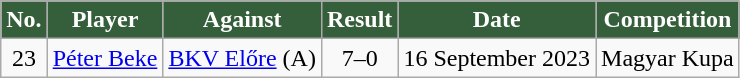<table class="wikitable plainrowheaders sortable">
<tr>
<th style="background-color:#355E3B;color:white">No.</th>
<th style="background-color:#355E3B;color:white">Player</th>
<th style="background-color:#355E3B;color:white">Against</th>
<th style="background-color:#355E3B;color:white">Result</th>
<th style="background-color:#355E3B;color:white">Date</th>
<th style="background-color:#355E3B;color:white">Competition</th>
</tr>
<tr>
<td style="text-align:center;">23</td>
<td style="text-align:left;"> <a href='#'>Péter Beke</a></td>
<td style="text-align:left;"><a href='#'>BKV Előre</a> (A)</td>
<td style="text-align:center;">7–0</td>
<td style="text-align:left;">16 September 2023</td>
<td style="text-align:left;">Magyar Kupa</td>
</tr>
</table>
